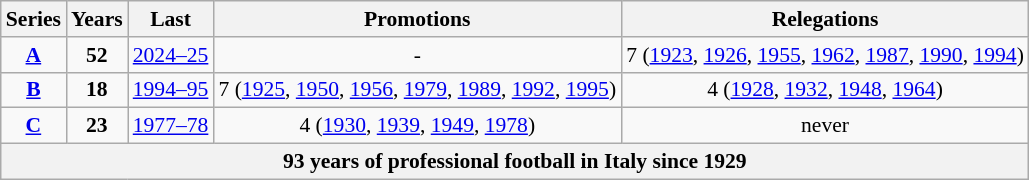<table class="wikitable sortable" style="font-size:90%; text-align: center;">
<tr>
<th>Series</th>
<th>Years</th>
<th>Last</th>
<th>Promotions</th>
<th>Relegations</th>
</tr>
<tr>
<td align=center><strong><a href='#'>A</a></strong></td>
<td><strong>52</strong></td>
<td><a href='#'>2024–25</a></td>
<td>-</td>
<td> 7 (<a href='#'>1923</a>, <a href='#'>1926</a>, <a href='#'>1955</a>, <a href='#'>1962</a>, <a href='#'>1987</a>, <a href='#'>1990</a>, <a href='#'>1994</a>)</td>
</tr>
<tr>
<td align=center><strong><a href='#'>B</a></strong></td>
<td><strong>18</strong></td>
<td><a href='#'>1994–95</a></td>
<td> 7 (<a href='#'>1925</a>, <a href='#'>1950</a>, <a href='#'>1956</a>, <a href='#'>1979</a>, <a href='#'>1989</a>, <a href='#'>1992</a>, <a href='#'>1995</a>)</td>
<td> 4 (<a href='#'>1928</a>, <a href='#'>1932</a>, <a href='#'>1948</a>, <a href='#'>1964</a>)</td>
</tr>
<tr>
<td align=center><strong><a href='#'>C</a></strong></td>
<td><strong>23</strong></td>
<td><a href='#'>1977–78</a></td>
<td> 4 (<a href='#'>1930</a>, <a href='#'>1939</a>, <a href='#'>1949</a>, <a href='#'>1978</a>)</td>
<td>never</td>
</tr>
<tr>
<th colspan=5>93 years of professional football in Italy since 1929</th>
</tr>
</table>
